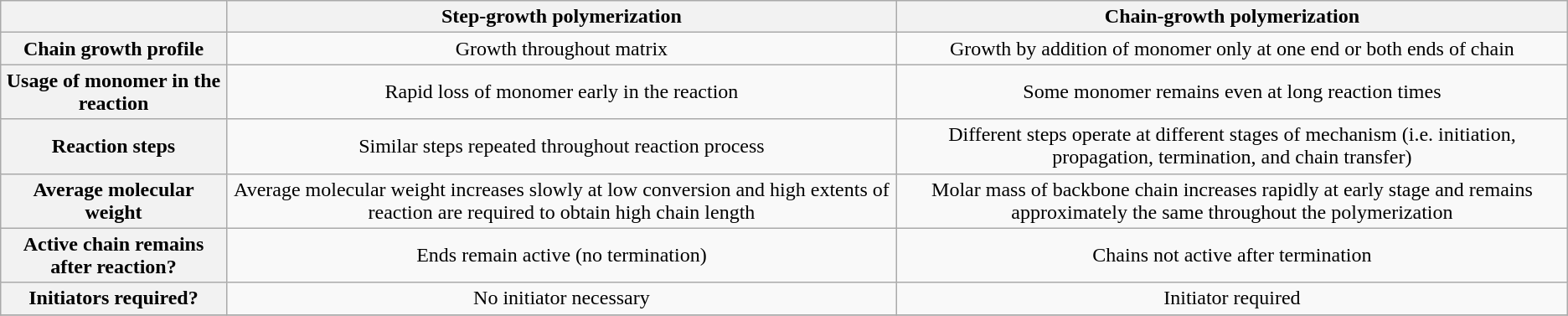<table class="wikitable" style="text-align:center">
<tr>
<th></th>
<th><strong>Step-growth polymerization</strong></th>
<th><strong>Chain-growth polymerization</strong></th>
</tr>
<tr>
<th><strong>Chain growth profile</strong></th>
<td>Growth throughout matrix</td>
<td>Growth by addition of monomer only at one end or both ends of chain</td>
</tr>
<tr>
<th><strong>Usage of monomer in the reaction</strong></th>
<td>Rapid loss of monomer early in the reaction</td>
<td>Some monomer remains even at long reaction times</td>
</tr>
<tr>
<th><strong>Reaction steps</strong></th>
<td>Similar steps repeated throughout reaction process</td>
<td>Different steps operate at different stages of mechanism (i.e. initiation, propagation, termination, and chain transfer)</td>
</tr>
<tr>
<th><strong>Average molecular weight</strong></th>
<td>Average molecular weight increases slowly at low conversion and high extents of reaction are required to obtain high chain length</td>
<td>Molar mass of backbone chain increases rapidly at early stage and remains approximately the same throughout the polymerization</td>
</tr>
<tr>
<th><strong>Active chain remains after reaction?</strong></th>
<td>Ends remain active (no termination)</td>
<td>Chains not active after termination</td>
</tr>
<tr>
<th><strong>Initiators required?</strong></th>
<td>No initiator necessary</td>
<td>Initiator required</td>
</tr>
<tr>
</tr>
</table>
